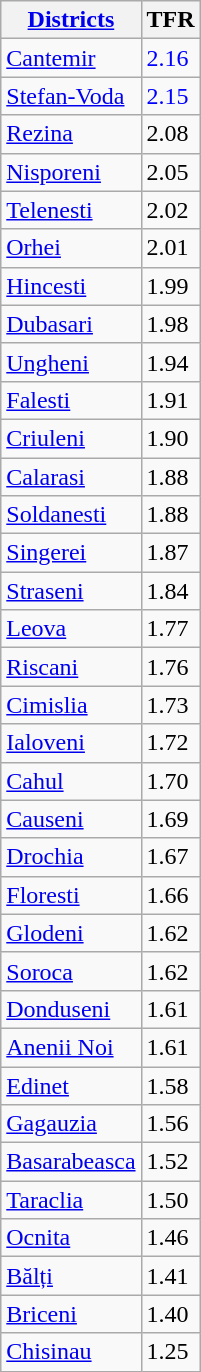<table class="wikitable sortable mw-collapsible mw-collapsed">
<tr>
<th><a href='#'>Districts</a></th>
<th>TFR</th>
</tr>
<tr>
<td><a href='#'>Cantemir</a></td>
<td style="color:blue">2.16</td>
</tr>
<tr>
<td><a href='#'>Stefan-Voda</a></td>
<td style="color:blue">2.15</td>
</tr>
<tr>
<td><a href='#'>Rezina</a></td>
<td>2.08</td>
</tr>
<tr>
<td><a href='#'>Nisporeni</a></td>
<td>2.05</td>
</tr>
<tr>
<td><a href='#'>Telenesti</a></td>
<td>2.02</td>
</tr>
<tr>
<td><a href='#'>Orhei</a></td>
<td>2.01</td>
</tr>
<tr>
<td><a href='#'>Hincesti</a></td>
<td>1.99</td>
</tr>
<tr>
<td><a href='#'>Dubasari</a></td>
<td>1.98</td>
</tr>
<tr>
<td><a href='#'>Ungheni</a></td>
<td>1.94</td>
</tr>
<tr>
<td><a href='#'>Falesti</a></td>
<td>1.91</td>
</tr>
<tr>
<td><a href='#'>Criuleni</a></td>
<td>1.90</td>
</tr>
<tr>
<td><a href='#'>Calarasi</a></td>
<td>1.88</td>
</tr>
<tr>
<td><a href='#'>Soldanesti</a></td>
<td>1.88</td>
</tr>
<tr>
<td><a href='#'>Singerei</a></td>
<td>1.87</td>
</tr>
<tr>
<td><a href='#'>Straseni</a></td>
<td>1.84</td>
</tr>
<tr>
<td><a href='#'>Leova</a></td>
<td>1.77</td>
</tr>
<tr>
<td><a href='#'>Riscani</a></td>
<td>1.76</td>
</tr>
<tr>
<td><a href='#'>Cimislia</a></td>
<td>1.73</td>
</tr>
<tr>
<td><a href='#'>Ialoveni</a></td>
<td>1.72</td>
</tr>
<tr>
<td><a href='#'>Cahul</a></td>
<td>1.70</td>
</tr>
<tr>
<td><a href='#'>Causeni</a></td>
<td>1.69</td>
</tr>
<tr>
<td><a href='#'>Drochia</a></td>
<td>1.67</td>
</tr>
<tr>
<td><a href='#'>Floresti</a></td>
<td>1.66</td>
</tr>
<tr>
<td><a href='#'>Glodeni</a></td>
<td>1.62</td>
</tr>
<tr>
<td><a href='#'>Soroca</a></td>
<td>1.62</td>
</tr>
<tr>
<td><a href='#'>Donduseni</a></td>
<td>1.61</td>
</tr>
<tr>
<td><a href='#'>Anenii Noi</a></td>
<td>1.61</td>
</tr>
<tr>
<td><a href='#'>Edinet</a></td>
<td>1.58</td>
</tr>
<tr>
<td><a href='#'>Gagauzia</a></td>
<td>1.56</td>
</tr>
<tr>
<td><a href='#'>Basarabeasca</a></td>
<td>1.52</td>
</tr>
<tr>
<td><a href='#'>Taraclia</a></td>
<td>1.50</td>
</tr>
<tr>
<td><a href='#'>Ocnita</a></td>
<td>1.46</td>
</tr>
<tr>
<td><a href='#'>Bălți</a></td>
<td>1.41</td>
</tr>
<tr>
<td><a href='#'>Briceni</a></td>
<td>1.40</td>
</tr>
<tr>
<td><a href='#'>Chisinau</a></td>
<td>1.25</td>
</tr>
</table>
